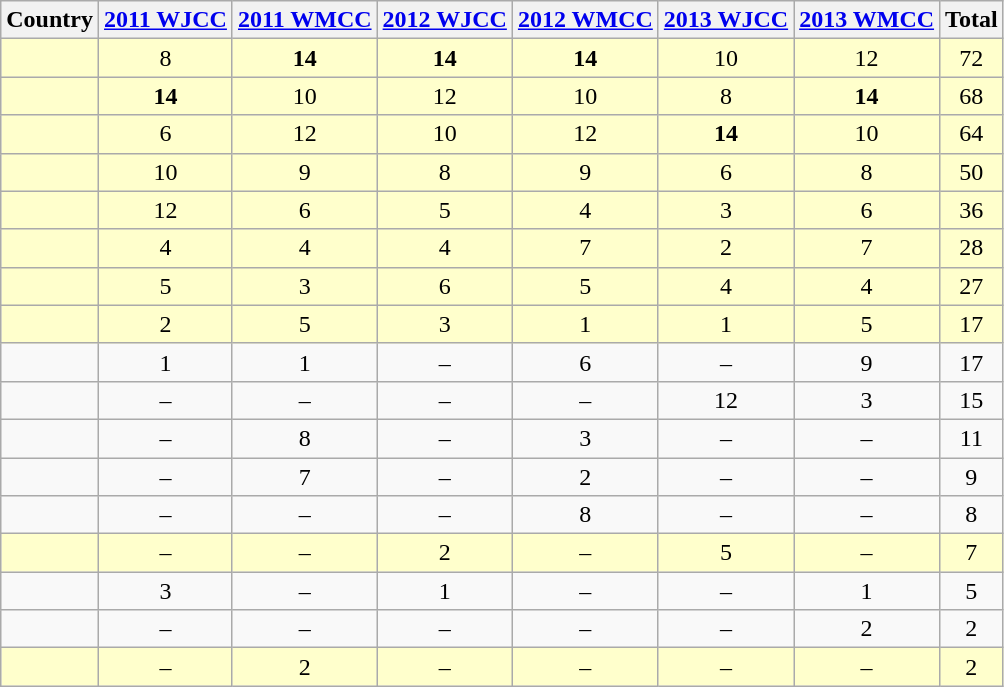<table class="wikitable sortable" style="text-align:center;">
<tr>
<th>Country</th>
<th><a href='#'>2011 WJCC</a></th>
<th><a href='#'>2011 WMCC</a></th>
<th><a href='#'>2012 WJCC</a></th>
<th><a href='#'>2012 WMCC</a></th>
<th><a href='#'>2013 WJCC</a></th>
<th><a href='#'>2013 WMCC</a></th>
<th>Total</th>
</tr>
<tr bgcolor=#ffffcc>
<td align=left></td>
<td>8</td>
<td><strong>14</strong></td>
<td><strong>14</strong></td>
<td><strong>14</strong></td>
<td>10</td>
<td>12</td>
<td>72</td>
</tr>
<tr bgcolor=#ffffcc>
<td align=left></td>
<td><strong>14</strong></td>
<td>10</td>
<td>12</td>
<td>10</td>
<td>8</td>
<td><strong>14</strong></td>
<td>68</td>
</tr>
<tr bgcolor=#ffffcc>
<td align=left></td>
<td>6</td>
<td>12</td>
<td>10</td>
<td>12</td>
<td><strong>14</strong></td>
<td>10</td>
<td>64</td>
</tr>
<tr bgcolor=#ffffcc>
<td align=left></td>
<td>10</td>
<td>9</td>
<td>8</td>
<td>9</td>
<td>6</td>
<td>8</td>
<td>50</td>
</tr>
<tr bgcolor=#ffffcc>
<td align=left></td>
<td>12</td>
<td>6</td>
<td>5</td>
<td>4</td>
<td>3</td>
<td>6</td>
<td>36</td>
</tr>
<tr bgcolor=#ffffcc>
<td align=left></td>
<td>4</td>
<td>4</td>
<td>4</td>
<td>7</td>
<td>2</td>
<td>7</td>
<td>28</td>
</tr>
<tr bgcolor=#ffffcc>
<td align=left></td>
<td>5</td>
<td>3</td>
<td>6</td>
<td>5</td>
<td>4</td>
<td>4</td>
<td>27</td>
</tr>
<tr bgcolor=#ffffcc>
<td align=left></td>
<td>2</td>
<td>5</td>
<td>3</td>
<td>1</td>
<td>1</td>
<td>5</td>
<td>17</td>
</tr>
<tr>
<td align=left></td>
<td>1</td>
<td>1</td>
<td>–</td>
<td>6</td>
<td>–</td>
<td>9</td>
<td>17</td>
</tr>
<tr>
<td align=left></td>
<td>–</td>
<td>–</td>
<td>–</td>
<td>–</td>
<td>12</td>
<td>3</td>
<td>15</td>
</tr>
<tr>
<td align=left></td>
<td>–</td>
<td>8</td>
<td>–</td>
<td>3</td>
<td>–</td>
<td>–</td>
<td>11</td>
</tr>
<tr>
<td align=left></td>
<td>–</td>
<td>7</td>
<td>–</td>
<td>2</td>
<td>–</td>
<td>–</td>
<td>9</td>
</tr>
<tr>
<td align=left></td>
<td>–</td>
<td>–</td>
<td>–</td>
<td>8</td>
<td>–</td>
<td>–</td>
<td>8</td>
</tr>
<tr bgcolor=#ffffcc>
<td align=left></td>
<td>–</td>
<td>–</td>
<td>2</td>
<td>–</td>
<td>5</td>
<td>–</td>
<td>7</td>
</tr>
<tr>
<td align=left></td>
<td>3</td>
<td>–</td>
<td>1</td>
<td>–</td>
<td>–</td>
<td>1</td>
<td>5</td>
</tr>
<tr>
<td align=left></td>
<td>–</td>
<td>–</td>
<td>–</td>
<td>–</td>
<td>–</td>
<td>2</td>
<td>2</td>
</tr>
<tr bgcolor=#ffffcc>
<td align=left></td>
<td>–</td>
<td>2</td>
<td>–</td>
<td>–</td>
<td>–</td>
<td>–</td>
<td>2</td>
</tr>
</table>
